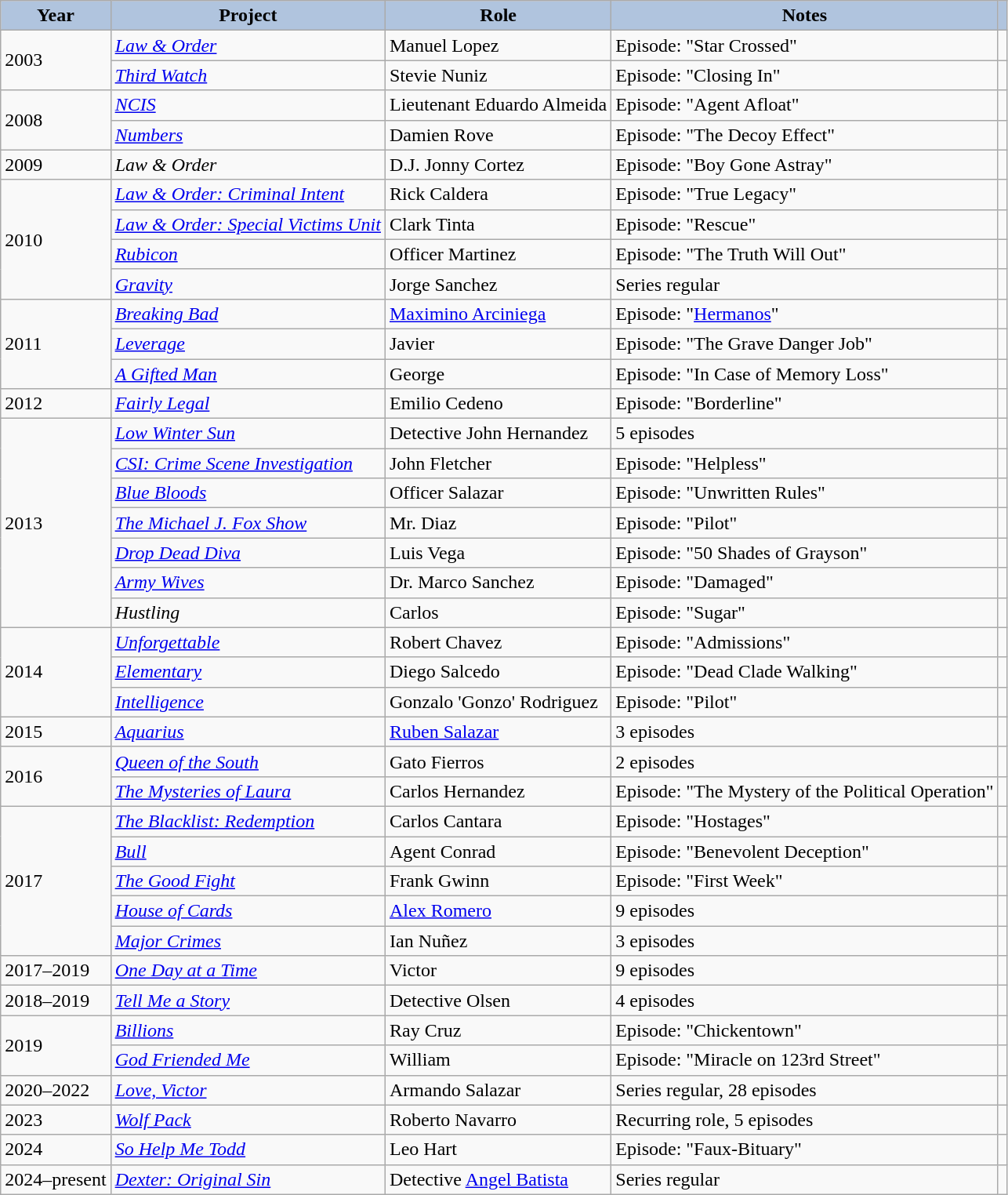<table class="wikitable">
<tr>
<th style="background:#B0C4DE;">Year</th>
<th style="background:#B0C4DE;">Project</th>
<th style="background:#B0C4DE;">Role</th>
<th style="background:#B0C4DE;">Notes</th>
<th style="background:#B0C4DE;"></th>
</tr>
<tr>
<td rowspan="2">2003</td>
<td><em><a href='#'>Law & Order</a></em></td>
<td>Manuel Lopez</td>
<td>Episode: "Star Crossed"</td>
<td></td>
</tr>
<tr>
<td><em><a href='#'>Third Watch</a></em></td>
<td>Stevie Nuniz</td>
<td>Episode: "Closing In"</td>
<td></td>
</tr>
<tr>
<td rowspan="2">2008</td>
<td><em><a href='#'>NCIS</a></em></td>
<td>Lieutenant Eduardo Almeida</td>
<td>Episode: "Agent Afloat"</td>
<td></td>
</tr>
<tr>
<td><em><a href='#'>Numbers</a></em></td>
<td>Damien Rove</td>
<td>Episode: "The Decoy Effect"</td>
<td></td>
</tr>
<tr>
<td>2009</td>
<td><em>Law & Order</em></td>
<td>D.J. Jonny Cortez</td>
<td>Episode: "Boy Gone Astray"</td>
<td></td>
</tr>
<tr>
<td rowspan="4">2010</td>
<td><em><a href='#'>Law & Order: Criminal Intent</a></em></td>
<td>Rick Caldera</td>
<td>Episode: "True Legacy"</td>
<td></td>
</tr>
<tr>
<td><em><a href='#'>Law & Order: Special Victims Unit</a></em></td>
<td>Clark Tinta</td>
<td>Episode: "Rescue"</td>
<td></td>
</tr>
<tr>
<td><em><a href='#'>Rubicon</a></em></td>
<td>Officer Martinez</td>
<td>Episode: "The Truth Will Out"</td>
<td></td>
</tr>
<tr>
<td><em><a href='#'>Gravity</a></em></td>
<td>Jorge Sanchez</td>
<td>Series regular</td>
<td></td>
</tr>
<tr>
<td rowspan="3">2011</td>
<td><em><a href='#'>Breaking Bad</a></em></td>
<td><a href='#'>Maximino Arciniega</a></td>
<td>Episode: "<a href='#'>Hermanos</a>"</td>
<td></td>
</tr>
<tr>
<td><em><a href='#'>Leverage</a></em></td>
<td>Javier</td>
<td>Episode: "The Grave Danger Job"</td>
<td></td>
</tr>
<tr>
<td><em><a href='#'>A Gifted Man</a></em></td>
<td>George</td>
<td>Episode: "In Case of Memory Loss"</td>
<td></td>
</tr>
<tr>
<td>2012</td>
<td><em><a href='#'>Fairly Legal</a></em></td>
<td>Emilio Cedeno</td>
<td>Episode: "Borderline"</td>
<td></td>
</tr>
<tr>
<td rowspan="7">2013</td>
<td><em><a href='#'>Low Winter Sun</a></em></td>
<td>Detective John Hernandez</td>
<td>5 episodes</td>
<td></td>
</tr>
<tr>
<td><em><a href='#'>CSI: Crime Scene Investigation</a></em></td>
<td>John Fletcher</td>
<td>Episode: "Helpless"</td>
<td></td>
</tr>
<tr>
<td><em><a href='#'>Blue Bloods</a></em></td>
<td>Officer Salazar</td>
<td>Episode: "Unwritten Rules"</td>
<td></td>
</tr>
<tr>
<td><em><a href='#'>The Michael J. Fox Show</a></em></td>
<td>Mr. Diaz</td>
<td>Episode: "Pilot"</td>
<td></td>
</tr>
<tr>
<td><em><a href='#'>Drop Dead Diva</a></em></td>
<td>Luis Vega</td>
<td>Episode: "50 Shades of Grayson"</td>
<td></td>
</tr>
<tr>
<td><em><a href='#'>Army Wives</a></em></td>
<td>Dr. Marco Sanchez</td>
<td>Episode: "Damaged"</td>
<td></td>
</tr>
<tr>
<td><em>Hustling</em></td>
<td>Carlos</td>
<td>Episode: "Sugar"</td>
<td></td>
</tr>
<tr>
<td rowspan="3">2014</td>
<td><em><a href='#'>Unforgettable</a></em></td>
<td>Robert Chavez</td>
<td>Episode: "Admissions"</td>
<td></td>
</tr>
<tr>
<td><em><a href='#'>Elementary</a></em></td>
<td>Diego Salcedo</td>
<td>Episode: "Dead Clade Walking"</td>
<td></td>
</tr>
<tr>
<td><em><a href='#'>Intelligence</a></em></td>
<td>Gonzalo 'Gonzo' Rodriguez</td>
<td>Episode: "Pilot"</td>
<td></td>
</tr>
<tr>
<td>2015</td>
<td><em><a href='#'>Aquarius</a></em></td>
<td><a href='#'>Ruben Salazar</a></td>
<td>3 episodes</td>
<td></td>
</tr>
<tr>
<td rowspan="2">2016</td>
<td><em><a href='#'>Queen of the South</a></em></td>
<td>Gato Fierros</td>
<td>2 episodes</td>
<td></td>
</tr>
<tr>
<td><em><a href='#'>The Mysteries of Laura</a></em></td>
<td>Carlos Hernandez</td>
<td>Episode: "The Mystery of the Political Operation"</td>
<td></td>
</tr>
<tr>
<td rowspan="5">2017</td>
<td><em><a href='#'>The Blacklist: Redemption</a></em></td>
<td>Carlos Cantara</td>
<td>Episode: "Hostages"</td>
<td></td>
</tr>
<tr>
<td><em><a href='#'>Bull</a></em></td>
<td>Agent Conrad</td>
<td>Episode: "Benevolent Deception"</td>
<td></td>
</tr>
<tr>
<td><em><a href='#'>The Good Fight</a></em></td>
<td>Frank Gwinn</td>
<td>Episode: "First Week"</td>
<td></td>
</tr>
<tr>
<td><em><a href='#'>House of Cards</a></em></td>
<td><a href='#'>Alex Romero</a></td>
<td>9 episodes</td>
<td></td>
</tr>
<tr>
<td><em><a href='#'>Major Crimes</a></em></td>
<td>Ian Nuñez</td>
<td>3 episodes</td>
<td></td>
</tr>
<tr>
<td>2017–2019</td>
<td><em><a href='#'>One Day at a Time</a></em></td>
<td>Victor</td>
<td>9 episodes</td>
<td></td>
</tr>
<tr>
<td>2018–2019</td>
<td><em><a href='#'>Tell Me a Story</a></em></td>
<td>Detective Olsen</td>
<td>4 episodes</td>
<td></td>
</tr>
<tr>
<td rowspan="2">2019</td>
<td><em><a href='#'>Billions</a></em></td>
<td>Ray Cruz</td>
<td>Episode: "Chickentown"</td>
<td></td>
</tr>
<tr>
<td><em><a href='#'>God Friended Me</a></em></td>
<td>William</td>
<td>Episode: "Miracle on 123rd Street"</td>
<td></td>
</tr>
<tr>
<td>2020–2022</td>
<td><em><a href='#'>Love, Victor</a></em></td>
<td>Armando Salazar</td>
<td>Series regular, 28 episodes</td>
<td></td>
</tr>
<tr>
<td>2023</td>
<td><em><a href='#'>Wolf Pack</a></em></td>
<td>Roberto Navarro</td>
<td>Recurring role, 5 episodes</td>
<td></td>
</tr>
<tr>
<td>2024</td>
<td><em><a href='#'>So Help Me Todd</a></em></td>
<td>Leo Hart</td>
<td>Episode: "Faux-Bituary"</td>
<td></td>
</tr>
<tr>
<td>2024–present</td>
<td><em><a href='#'>Dexter: Original Sin</a></em></td>
<td>Detective <a href='#'>Angel Batista</a></td>
<td>Series regular</td>
<td></td>
</tr>
</table>
